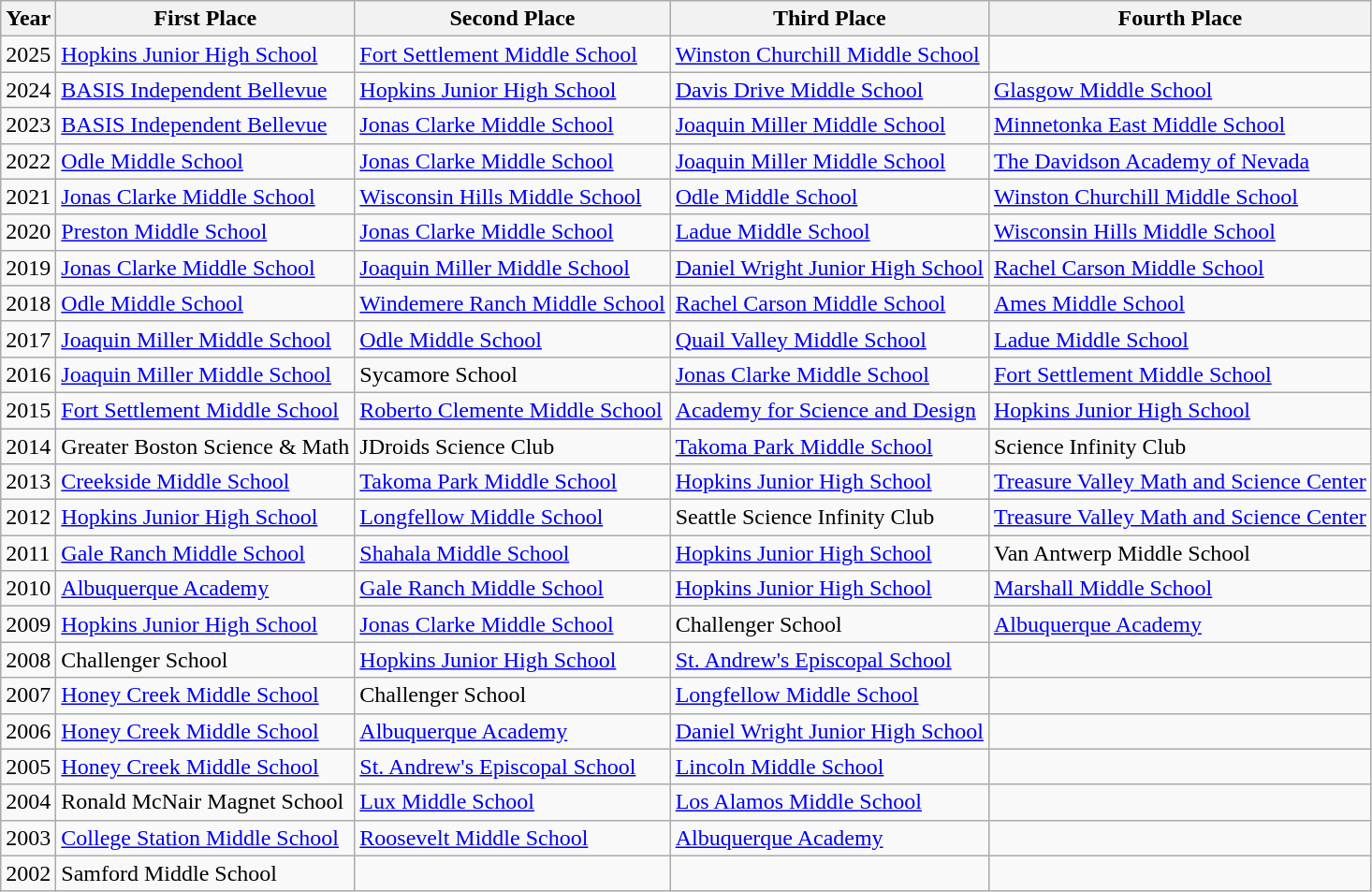<table class="wikitable">
<tr>
<th>Year</th>
<th>First Place</th>
<th>Second Place</th>
<th>Third Place</th>
<th>Fourth Place</th>
</tr>
<tr>
<td>2025</td>
<td><a href='#'>Hopkins Junior High School</a></td>
<td><a href='#'>Fort Settlement Middle School</a></td>
<td><a href='#'>Winston Churchill Middle School</a></td>
<td></td>
</tr>
<tr>
<td>2024</td>
<td><a href='#'>BASIS Independent Bellevue</a></td>
<td><a href='#'>Hopkins Junior High School</a></td>
<td><a href='#'>Davis Drive Middle School</a></td>
<td><a href='#'>Glasgow Middle School</a></td>
</tr>
<tr>
<td>2023</td>
<td><a href='#'>BASIS Independent Bellevue</a></td>
<td><a href='#'>Jonas Clarke Middle School</a></td>
<td><a href='#'>Joaquin Miller Middle School</a></td>
<td><a href='#'>Minnetonka East Middle School</a></td>
</tr>
<tr>
<td>2022</td>
<td><a href='#'>Odle Middle School</a></td>
<td><a href='#'>Jonas Clarke Middle School</a></td>
<td><a href='#'>Joaquin Miller Middle School</a></td>
<td><a href='#'>The Davidson Academy of Nevada</a></td>
</tr>
<tr>
<td>2021</td>
<td><a href='#'>Jonas Clarke Middle School</a></td>
<td><a href='#'>Wisconsin Hills Middle School</a></td>
<td><a href='#'>Odle Middle School</a></td>
<td><a href='#'>Winston Churchill Middle School</a></td>
</tr>
<tr>
<td>2020</td>
<td><a href='#'>Preston Middle School</a></td>
<td><a href='#'>Jonas Clarke Middle School</a></td>
<td><a href='#'>Ladue Middle School</a></td>
<td><a href='#'>Wisconsin Hills Middle School</a></td>
</tr>
<tr>
<td>2019</td>
<td><a href='#'>Jonas Clarke Middle School</a></td>
<td><a href='#'>Joaquin Miller Middle School</a></td>
<td><a href='#'>Daniel Wright Junior High School</a></td>
<td><a href='#'>Rachel Carson Middle School</a></td>
</tr>
<tr>
<td>2018</td>
<td><a href='#'>Odle Middle School</a></td>
<td><a href='#'>Windemere Ranch Middle School</a></td>
<td><a href='#'>Rachel Carson Middle School</a></td>
<td><a href='#'>Ames Middle School</a></td>
</tr>
<tr>
<td>2017</td>
<td><a href='#'>Joaquin Miller Middle School</a></td>
<td><a href='#'>Odle Middle School</a></td>
<td><a href='#'>Quail Valley Middle School</a></td>
<td><a href='#'>Ladue Middle School</a></td>
</tr>
<tr>
<td>2016</td>
<td><a href='#'>Joaquin Miller Middle School</a></td>
<td>Sycamore School</td>
<td><a href='#'>Jonas Clarke Middle School</a></td>
<td><a href='#'>Fort Settlement Middle School</a></td>
</tr>
<tr>
<td>2015</td>
<td><a href='#'>Fort Settlement Middle School</a></td>
<td><a href='#'>Roberto Clemente Middle School</a></td>
<td><a href='#'>Academy for Science and Design</a></td>
<td><a href='#'>Hopkins Junior High School</a></td>
</tr>
<tr>
<td>2014</td>
<td>Greater Boston Science & Math</td>
<td>JDroids Science Club</td>
<td><a href='#'>Takoma Park Middle School</a></td>
<td>Science Infinity Club</td>
</tr>
<tr>
<td>2013</td>
<td><a href='#'>Creekside Middle School</a></td>
<td><a href='#'>Takoma Park Middle School</a></td>
<td><a href='#'>Hopkins Junior High School</a></td>
<td><a href='#'>Treasure Valley Math and Science Center</a></td>
</tr>
<tr>
<td>2012</td>
<td><a href='#'>Hopkins Junior High School</a></td>
<td><a href='#'>Longfellow Middle School</a></td>
<td>Seattle Science Infinity Club</td>
<td><a href='#'>Treasure Valley Math and Science Center</a></td>
</tr>
<tr>
<td>2011</td>
<td><a href='#'>Gale Ranch Middle School</a></td>
<td><a href='#'>Shahala Middle School</a></td>
<td><a href='#'>Hopkins Junior High School</a></td>
<td>Van Antwerp Middle School</td>
</tr>
<tr>
<td>2010</td>
<td><a href='#'>Albuquerque Academy</a></td>
<td><a href='#'>Gale Ranch Middle School</a></td>
<td><a href='#'>Hopkins Junior High School</a></td>
<td><a href='#'>Marshall Middle School</a></td>
</tr>
<tr>
<td>2009</td>
<td><a href='#'>Hopkins Junior High School</a></td>
<td><a href='#'>Jonas Clarke Middle School</a></td>
<td>Challenger School</td>
<td><a href='#'>Albuquerque Academy</a></td>
</tr>
<tr>
<td>2008</td>
<td>Challenger School</td>
<td><a href='#'>Hopkins Junior High School</a></td>
<td><a href='#'>St. Andrew's Episcopal School</a></td>
<td></td>
</tr>
<tr>
<td>2007</td>
<td><a href='#'>Honey Creek Middle School</a></td>
<td>Challenger School</td>
<td><a href='#'>Longfellow Middle School</a></td>
<td></td>
</tr>
<tr>
<td>2006</td>
<td><a href='#'>Honey Creek Middle School</a></td>
<td><a href='#'>Albuquerque Academy</a></td>
<td><a href='#'>Daniel Wright Junior High School</a></td>
<td></td>
</tr>
<tr>
<td>2005</td>
<td><a href='#'>Honey Creek Middle School</a></td>
<td><a href='#'>St. Andrew's Episcopal School</a></td>
<td><a href='#'>Lincoln Middle School</a></td>
<td></td>
</tr>
<tr>
<td>2004</td>
<td>Ronald McNair Magnet School</td>
<td><a href='#'>Lux Middle School</a></td>
<td><a href='#'>Los Alamos Middle School</a></td>
<td></td>
</tr>
<tr>
<td>2003</td>
<td><a href='#'>College Station Middle School</a></td>
<td><a href='#'>Roosevelt Middle School</a></td>
<td><a href='#'>Albuquerque Academy</a></td>
<td></td>
</tr>
<tr>
<td>2002</td>
<td>Samford Middle School</td>
<td></td>
<td></td>
<td></td>
</tr>
</table>
